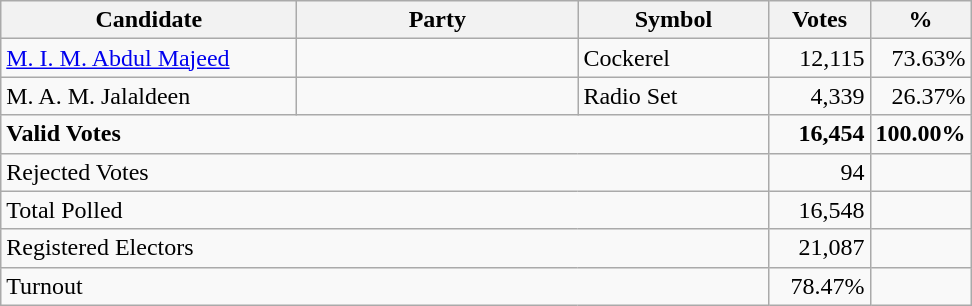<table class="wikitable" border="1" style="text-align:right;">
<tr>
<th align=left width="190">Candidate</th>
<th align=left width="180">Party</th>
<th align=left width="120">Symbol</th>
<th align=left width="60">Votes</th>
<th align=left width="60">%</th>
</tr>
<tr>
<td align=left><a href='#'>M. I. M. Abdul Majeed</a></td>
<td></td>
<td align=left>Cockerel</td>
<td>12,115</td>
<td>73.63%</td>
</tr>
<tr>
<td align=left>M. A. M. Jalaldeen</td>
<td></td>
<td align=left>Radio Set</td>
<td>4,339</td>
<td>26.37%</td>
</tr>
<tr>
<td align=left colspan=3><strong>Valid Votes</strong></td>
<td><strong>16,454</strong></td>
<td><strong>100.00%</strong></td>
</tr>
<tr>
<td align=left colspan=3>Rejected Votes</td>
<td>94</td>
<td></td>
</tr>
<tr>
<td align=left colspan=3>Total Polled</td>
<td>16,548</td>
<td></td>
</tr>
<tr>
<td align=left colspan=3>Registered Electors</td>
<td>21,087</td>
<td></td>
</tr>
<tr>
<td align=left colspan=3>Turnout</td>
<td>78.47%</td>
</tr>
</table>
